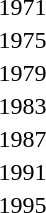<table>
<tr>
<td>1971</td>
<td></td>
<td></td>
<td></td>
</tr>
<tr>
<td>1975</td>
<td></td>
<td></td>
<td></td>
</tr>
<tr>
<td>1979</td>
<td></td>
<td></td>
<td></td>
</tr>
<tr>
<td>1983</td>
<td></td>
<td></td>
<td></td>
</tr>
<tr>
<td>1987</td>
<td></td>
<td></td>
<td></td>
</tr>
<tr>
<td>1991</td>
<td></td>
<td></td>
<td></td>
</tr>
<tr>
<td>1995</td>
<td></td>
<td></td>
<td></td>
</tr>
</table>
